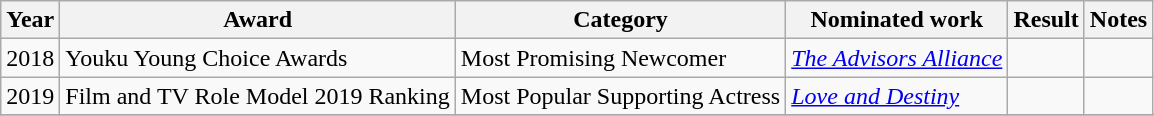<table class="wikitable sortable">
<tr>
<th>Year</th>
<th>Award</th>
<th>Category</th>
<th>Nominated work</th>
<th>Result</th>
<th class="unsortable">Notes</th>
</tr>
<tr>
<td>2018</td>
<td>Youku Young Choice Awards</td>
<td>Most Promising Newcomer</td>
<td><em><a href='#'>The Advisors Alliance</a></em></td>
<td></td>
<td></td>
</tr>
<tr>
<td>2019</td>
<td>Film and TV Role Model 2019 Ranking</td>
<td>Most Popular Supporting Actress</td>
<td><em><a href='#'>Love and Destiny</a></em></td>
<td></td>
<td></td>
</tr>
<tr>
</tr>
</table>
